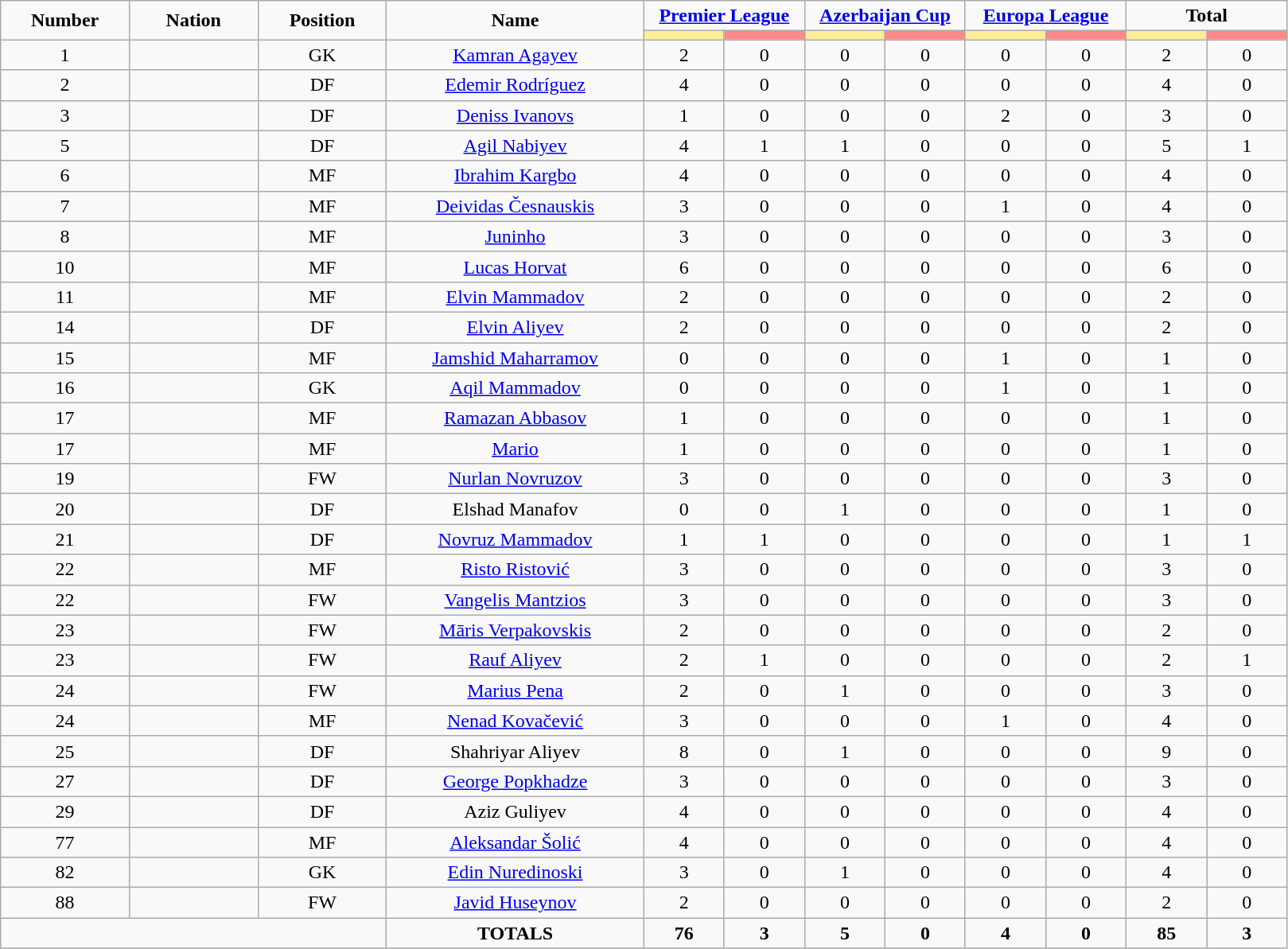<table class="wikitable" style="font-size: 100%; text-align: center;">
<tr>
<td rowspan="2" width="10%" align="center"><strong>Number</strong></td>
<td rowspan="2" width="10%" align="center"><strong>Nation</strong></td>
<td rowspan="2" width="10%" align="center"><strong>Position</strong></td>
<td rowspan="2" width="20%" align="center"><strong>Name</strong></td>
<td colspan="2" align="center"><strong><a href='#'>Premier League</a></strong></td>
<td colspan="2" align="center"><strong><a href='#'>Azerbaijan Cup</a></strong></td>
<td colspan="2" align="center"><strong><a href='#'>Europa League</a></strong></td>
<td colspan="2" align="center"><strong>Total</strong></td>
</tr>
<tr>
<th width=60 style="background: #FFEE99"></th>
<th width=60 style="background: #FF8888"></th>
<th width=60 style="background: #FFEE99"></th>
<th width=60 style="background: #FF8888"></th>
<th width=60 style="background: #FFEE99"></th>
<th width=60 style="background: #FF8888"></th>
<th width=60 style="background: #FFEE99"></th>
<th width=60 style="background: #FF8888"></th>
</tr>
<tr>
<td>1</td>
<td></td>
<td>GK</td>
<td><a href='#'>Kamran Agayev</a></td>
<td>2</td>
<td>0</td>
<td>0</td>
<td>0</td>
<td>0</td>
<td>0</td>
<td>2</td>
<td>0</td>
</tr>
<tr>
<td>2</td>
<td></td>
<td>DF</td>
<td><a href='#'>Edemir Rodríguez</a></td>
<td>4</td>
<td>0</td>
<td>0</td>
<td>0</td>
<td>0</td>
<td>0</td>
<td>4</td>
<td>0</td>
</tr>
<tr>
<td>3</td>
<td></td>
<td>DF</td>
<td><a href='#'>Deniss Ivanovs</a></td>
<td>1</td>
<td>0</td>
<td>0</td>
<td>0</td>
<td>2</td>
<td>0</td>
<td>3</td>
<td>0</td>
</tr>
<tr>
<td>5</td>
<td></td>
<td>DF</td>
<td><a href='#'>Agil Nabiyev</a></td>
<td>4</td>
<td>1</td>
<td>1</td>
<td>0</td>
<td>0</td>
<td>0</td>
<td>5</td>
<td>1</td>
</tr>
<tr>
<td>6</td>
<td></td>
<td>MF</td>
<td><a href='#'>Ibrahim Kargbo</a></td>
<td>4</td>
<td>0</td>
<td>0</td>
<td>0</td>
<td>0</td>
<td>0</td>
<td>4</td>
<td>0</td>
</tr>
<tr>
<td>7</td>
<td></td>
<td>MF</td>
<td><a href='#'>Deividas Česnauskis</a></td>
<td>3</td>
<td>0</td>
<td>0</td>
<td>0</td>
<td>1</td>
<td>0</td>
<td>4</td>
<td>0</td>
</tr>
<tr>
<td>8</td>
<td></td>
<td>MF</td>
<td><a href='#'>Juninho</a></td>
<td>3</td>
<td>0</td>
<td>0</td>
<td>0</td>
<td>0</td>
<td>0</td>
<td>3</td>
<td>0</td>
</tr>
<tr>
<td>10</td>
<td></td>
<td>MF</td>
<td><a href='#'>Lucas Horvat</a></td>
<td>6</td>
<td>0</td>
<td>0</td>
<td>0</td>
<td>0</td>
<td>0</td>
<td>6</td>
<td>0</td>
</tr>
<tr>
<td>11</td>
<td></td>
<td>MF</td>
<td><a href='#'>Elvin Mammadov</a></td>
<td>2</td>
<td>0</td>
<td>0</td>
<td>0</td>
<td>0</td>
<td>0</td>
<td>2</td>
<td>0</td>
</tr>
<tr>
<td>14</td>
<td></td>
<td>DF</td>
<td><a href='#'>Elvin Aliyev</a></td>
<td>2</td>
<td>0</td>
<td>0</td>
<td>0</td>
<td>0</td>
<td>0</td>
<td>2</td>
<td>0</td>
</tr>
<tr>
<td>15</td>
<td></td>
<td>MF</td>
<td><a href='#'>Jamshid Maharramov</a></td>
<td>0</td>
<td>0</td>
<td>0</td>
<td>0</td>
<td>1</td>
<td>0</td>
<td>1</td>
<td>0</td>
</tr>
<tr>
<td>16</td>
<td></td>
<td>GK</td>
<td><a href='#'>Aqil Mammadov</a></td>
<td>0</td>
<td>0</td>
<td>0</td>
<td>0</td>
<td>1</td>
<td>0</td>
<td>1</td>
<td>0</td>
</tr>
<tr>
<td>17</td>
<td></td>
<td>MF</td>
<td><a href='#'>Ramazan Abbasov</a></td>
<td>1</td>
<td>0</td>
<td>0</td>
<td>0</td>
<td>0</td>
<td>0</td>
<td>1</td>
<td>0</td>
</tr>
<tr>
<td>17</td>
<td></td>
<td>MF</td>
<td><a href='#'>Mario</a></td>
<td>1</td>
<td>0</td>
<td>0</td>
<td>0</td>
<td>0</td>
<td>0</td>
<td>1</td>
<td>0</td>
</tr>
<tr>
<td>19</td>
<td></td>
<td>FW</td>
<td><a href='#'>Nurlan Novruzov</a></td>
<td>3</td>
<td>0</td>
<td>0</td>
<td>0</td>
<td>0</td>
<td>0</td>
<td>3</td>
<td>0</td>
</tr>
<tr>
<td>20</td>
<td></td>
<td>DF</td>
<td>Elshad Manafov</td>
<td>0</td>
<td>0</td>
<td>1</td>
<td>0</td>
<td>0</td>
<td>0</td>
<td>1</td>
<td>0</td>
</tr>
<tr>
<td>21</td>
<td></td>
<td>DF</td>
<td><a href='#'>Novruz Mammadov</a></td>
<td>1</td>
<td>1</td>
<td>0</td>
<td>0</td>
<td>0</td>
<td>0</td>
<td>1</td>
<td>1</td>
</tr>
<tr>
<td>22</td>
<td></td>
<td>MF</td>
<td><a href='#'>Risto Ristović</a></td>
<td>3</td>
<td>0</td>
<td>0</td>
<td>0</td>
<td>0</td>
<td>0</td>
<td>3</td>
<td>0</td>
</tr>
<tr>
<td>22</td>
<td></td>
<td>FW</td>
<td><a href='#'>Vangelis Mantzios</a></td>
<td>3</td>
<td>0</td>
<td>0</td>
<td>0</td>
<td>0</td>
<td>0</td>
<td>3</td>
<td>0</td>
</tr>
<tr>
<td>23</td>
<td></td>
<td>FW</td>
<td><a href='#'>Māris Verpakovskis</a></td>
<td>2</td>
<td>0</td>
<td>0</td>
<td>0</td>
<td>0</td>
<td>0</td>
<td>2</td>
<td>0</td>
</tr>
<tr>
<td>23</td>
<td></td>
<td>FW</td>
<td><a href='#'>Rauf Aliyev</a></td>
<td>2</td>
<td>1</td>
<td>0</td>
<td>0</td>
<td>0</td>
<td>0</td>
<td>2</td>
<td>1</td>
</tr>
<tr>
<td>24</td>
<td></td>
<td>FW</td>
<td><a href='#'>Marius Pena</a></td>
<td>2</td>
<td>0</td>
<td>1</td>
<td>0</td>
<td>0</td>
<td>0</td>
<td>3</td>
<td>0</td>
</tr>
<tr>
<td>24</td>
<td></td>
<td>MF</td>
<td><a href='#'>Nenad Kovačević</a></td>
<td>3</td>
<td>0</td>
<td>0</td>
<td>0</td>
<td>1</td>
<td>0</td>
<td>4</td>
<td>0</td>
</tr>
<tr>
<td>25</td>
<td></td>
<td>DF</td>
<td>Shahriyar Aliyev</td>
<td>8</td>
<td>0</td>
<td>1</td>
<td>0</td>
<td>0</td>
<td>0</td>
<td>9</td>
<td>0</td>
</tr>
<tr>
<td>27</td>
<td></td>
<td>DF</td>
<td><a href='#'>George Popkhadze</a></td>
<td>3</td>
<td>0</td>
<td>0</td>
<td>0</td>
<td>0</td>
<td>0</td>
<td>3</td>
<td>0</td>
</tr>
<tr>
<td>29</td>
<td></td>
<td>DF</td>
<td>Aziz Guliyev</td>
<td>4</td>
<td>0</td>
<td>0</td>
<td>0</td>
<td>0</td>
<td>0</td>
<td>4</td>
<td>0</td>
</tr>
<tr>
<td>77</td>
<td></td>
<td>MF</td>
<td><a href='#'>Aleksandar Šolić</a></td>
<td>4</td>
<td>0</td>
<td>0</td>
<td>0</td>
<td>0</td>
<td>0</td>
<td>4</td>
<td>0</td>
</tr>
<tr>
<td>82</td>
<td></td>
<td>GK</td>
<td><a href='#'>Edin Nuredinoski</a></td>
<td>3</td>
<td>0</td>
<td>1</td>
<td>0</td>
<td>0</td>
<td>0</td>
<td>4</td>
<td>0</td>
</tr>
<tr>
<td>88</td>
<td></td>
<td>FW</td>
<td><a href='#'>Javid Huseynov</a></td>
<td>2</td>
<td>0</td>
<td>0</td>
<td>0</td>
<td>0</td>
<td>0</td>
<td>2</td>
<td>0</td>
</tr>
<tr>
<td colspan="3"></td>
<td><strong>TOTALS</strong></td>
<td><strong>76</strong></td>
<td><strong>3</strong></td>
<td><strong>5</strong></td>
<td><strong>0</strong></td>
<td><strong>4</strong></td>
<td><strong>0</strong></td>
<td><strong>85</strong></td>
<td><strong>3</strong></td>
</tr>
</table>
